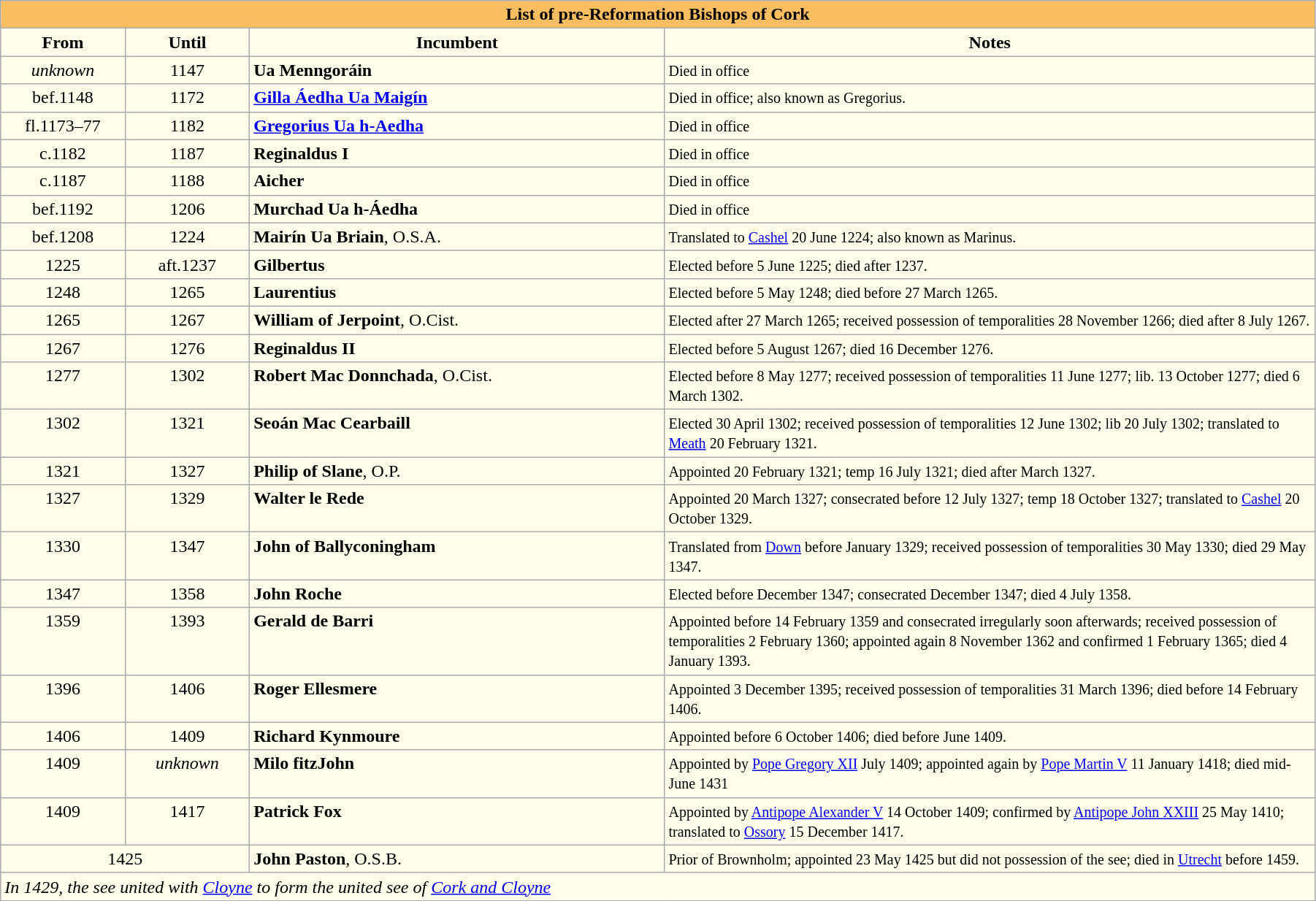<table class="wikitable" style="width:95%; border:1">
<tr>
<th style="background-color:#FABE60" colspan="4">List of pre-Reformation Bishops of Cork</th>
</tr>
<tr align=center>
<th style="background-color:#ffffec" width="9%">From</th>
<th style="background-color:#ffffec" width="9%">Until</th>
<th style="background-color:#ffffec" width="30%">Incumbent</th>
<th style="background-color:#ffffec" width="47%">Notes</th>
</tr>
<tr valign=top bgcolor="#ffffec">
<td align=center><em>unknown</em></td>
<td align=center>1147</td>
<td><strong>Ua Menngoráin</strong></td>
<td><small>Died in office</small></td>
</tr>
<tr valign=top bgcolor="#ffffec">
<td align=center>bef.1148</td>
<td align=center>1172</td>
<td><strong><a href='#'>Gilla Áedha Ua Maigín</a></strong></td>
<td><small>Died in office; also known as Gregorius.</small></td>
</tr>
<tr valign=top bgcolor="#ffffec">
<td align=center>fl.1173–77</td>
<td align=center>1182</td>
<td><strong><a href='#'>Gregorius Ua h-Aedha</a></strong></td>
<td><small>Died in office</small></td>
</tr>
<tr valign=top bgcolor="#ffffec">
<td align=center>c.1182</td>
<td align=center>1187</td>
<td><strong>Reginaldus I</strong></td>
<td><small>Died in office</small></td>
</tr>
<tr valign=top bgcolor="#ffffec">
<td align=center>c.1187</td>
<td align=center>1188</td>
<td><strong>Aicher</strong></td>
<td><small>Died in office</small></td>
</tr>
<tr valign=top bgcolor="#ffffec">
<td align=center>bef.1192</td>
<td align=center>1206</td>
<td><strong>Murchad Ua h-Áedha</strong></td>
<td><small>Died in office</small></td>
</tr>
<tr valign=top bgcolor="#ffffec">
<td align=center>bef.1208</td>
<td align=center>1224</td>
<td><strong>Mairín Ua Briain</strong>, O.S.A.</td>
<td><small>Translated to <a href='#'>Cashel</a> 20 June 1224; also known as Marinus.</small></td>
</tr>
<tr valign=top bgcolor="#ffffec">
<td align=center>1225</td>
<td align=center>aft.1237</td>
<td><strong>Gilbertus</strong></td>
<td><small>Elected before 5 June 1225; died after 1237.</small></td>
</tr>
<tr valign=top bgcolor="#ffffec">
<td align=center>1248</td>
<td align=center>1265</td>
<td><strong>Laurentius</strong></td>
<td><small>Elected before 5 May 1248; died before 27 March 1265.</small></td>
</tr>
<tr valign=top bgcolor="#ffffec">
<td align=center>1265</td>
<td align=center>1267</td>
<td><strong>William of Jerpoint</strong>, O.Cist.</td>
<td><small>Elected after 27 March 1265; received possession of temporalities 28 November 1266; died after 8 July 1267.</small></td>
</tr>
<tr valign=top bgcolor="#ffffec">
<td align=center>1267</td>
<td align=center>1276</td>
<td><strong>Reginaldus II</strong></td>
<td><small>Elected before 5 August 1267; died 16 December 1276.</small></td>
</tr>
<tr valign=top bgcolor="#ffffec">
<td align=center>1277</td>
<td align=center>1302</td>
<td><strong>Robert Mac Donnchada</strong>, O.Cist.</td>
<td><small>Elected before 8 May 1277; received possession of temporalities 11 June 1277; lib. 13 October 1277; died 6 March 1302.</small></td>
</tr>
<tr valign=top bgcolor="#ffffec">
<td align=center>1302</td>
<td align=center>1321</td>
<td><strong>Seoán Mac Cearbaill</strong></td>
<td><small>Elected 30 April 1302; received possession of temporalities 12 June 1302; lib 20 July 1302; translated to <a href='#'>Meath</a> 20 February 1321.</small></td>
</tr>
<tr valign=top bgcolor="#ffffec">
<td align=center>1321</td>
<td align=center>1327</td>
<td><strong>Philip of Slane</strong>, O.P.</td>
<td><small>Appointed 20 February 1321; temp 16 July 1321; died after March 1327.</small></td>
</tr>
<tr valign=top bgcolor="#ffffec">
<td align=center>1327</td>
<td align=center>1329</td>
<td><strong>Walter le Rede</strong></td>
<td><small>Appointed 20 March 1327; consecrated before 12 July 1327; temp 18 October 1327; translated to <a href='#'>Cashel</a> 20 October 1329.</small></td>
</tr>
<tr valign=top bgcolor="#ffffec">
<td align=center>1330</td>
<td align=center>1347</td>
<td><strong>John of Ballyconingham</strong></td>
<td><small>Translated from <a href='#'>Down</a> before January 1329; received possession of temporalities 30 May 1330; died 29 May 1347.</small></td>
</tr>
<tr valign=top bgcolor="#ffffec">
<td align=center>1347</td>
<td align=center>1358</td>
<td><strong>John Roche</strong></td>
<td><small>Elected before December 1347; consecrated December 1347; died 4 July 1358.</small></td>
</tr>
<tr valign=top bgcolor="#ffffec">
<td align=center>1359</td>
<td align=center>1393</td>
<td><strong>Gerald de Barri</strong></td>
<td><small>Appointed before 14 February 1359 and consecrated irregularly soon afterwards; received possession of temporalities 2 February 1360; appointed again 8 November 1362 and confirmed 1 February 1365; died 4 January 1393.</small></td>
</tr>
<tr valign=top bgcolor="#ffffec">
<td align=center>1396</td>
<td align=center>1406</td>
<td><strong>Roger Ellesmere</strong></td>
<td><small>Appointed 3 December 1395; received possession of temporalities 31 March 1396; died before 14 February 1406.</small></td>
</tr>
<tr valign=top bgcolor="#ffffec">
<td align=center>1406</td>
<td align=center>1409</td>
<td><strong>Richard Kynmoure</strong></td>
<td><small>Appointed before 6 October 1406; died before June 1409.</small></td>
</tr>
<tr valign=top bgcolor="#ffffec">
<td align=center>1409</td>
<td align=center><em>unknown</em></td>
<td><strong>Milo fitzJohn</strong></td>
<td><small>Appointed by <a href='#'>Pope Gregory XII</a> July 1409; appointed again by <a href='#'>Pope Martin V</a> 11 January 1418; died mid-June 1431</small></td>
</tr>
<tr valign=top bgcolor="#ffffec">
<td align=center>1409</td>
<td align=center>1417</td>
<td><strong>Patrick Fox</strong></td>
<td><small>Appointed by <a href='#'>Antipope Alexander V</a> 14 October 1409; confirmed by <a href='#'>Antipope John XXIII</a> 25 May 1410; translated to <a href='#'>Ossory</a> 15 December 1417.</small></td>
</tr>
<tr valign=top bgcolor="#ffffec">
<td colspan=2 align=center>1425</td>
<td><strong>John Paston</strong>, O.S.B.</td>
<td><small>Prior of Brownholm; appointed 23 May 1425 but did not possession of the see; died in <a href='#'>Utrecht</a> before 1459.</small></td>
</tr>
<tr valign=top bgcolor="#ffffec">
<td colspan=4><em>In 1429, the see united with <a href='#'>Cloyne</a> to form the united see of <a href='#'>Cork and Cloyne</a></em></td>
</tr>
</table>
